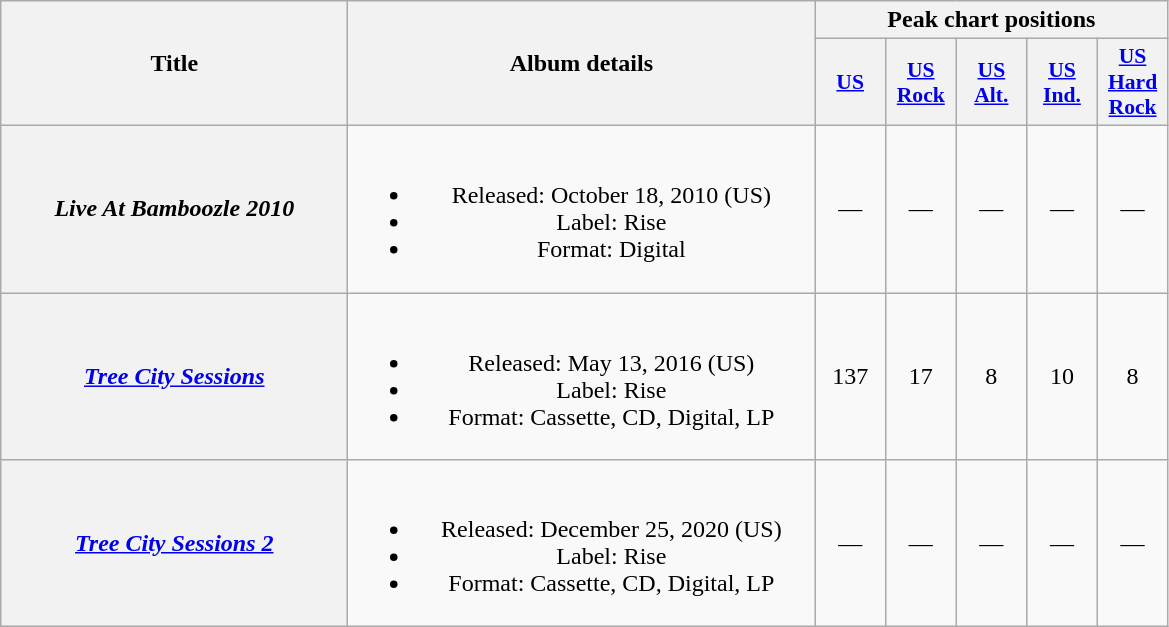<table class="wikitable plainrowheaders" style="text-align:center;">
<tr>
<th scope="col" rowspan="2" style="width:14em;">Title</th>
<th scope="col" rowspan="2" style="width:19em;">Album details</th>
<th scope="col" colspan="5">Peak chart positions</th>
</tr>
<tr>
<th scope="col" style="width:2.8em; font-size:90%;"><a href='#'>US</a><br></th>
<th scope="col" style="width:2.8em;font-size:90%;"><a href='#'>US<br>Rock</a><br></th>
<th scope="col" style="width:2.8em;font-size:90%;"><a href='#'>US<br> Alt.</a><br></th>
<th scope="col" style="width:2.8em;font-size:90%;"><a href='#'>US<br> Ind.</a><br></th>
<th scope="col" style="width:2.8em;font-size:90%;"><a href='#'>US<br> Hard Rock</a><br></th>
</tr>
<tr>
<th scope="row"><em>Live At Bamboozle 2010</em></th>
<td><br><ul><li>Released: October 18, 2010 <span>(US)</span></li><li>Label: Rise</li><li>Format: Digital</li></ul></td>
<td>—</td>
<td>—</td>
<td>—</td>
<td>—</td>
<td>—</td>
</tr>
<tr>
<th scope="row"><em><a href='#'>Tree City Sessions</a></em></th>
<td><br><ul><li>Released: May 13, 2016 <span>(US)</span></li><li>Label: Rise</li><li>Format: Cassette, CD, Digital, LP</li></ul></td>
<td>137</td>
<td>17</td>
<td>8</td>
<td>10</td>
<td>8</td>
</tr>
<tr>
<th scope="row"><em><a href='#'>Tree City Sessions 2</a></em></th>
<td><br><ul><li>Released: December 25, 2020 <span>(US)</span></li><li>Label: Rise</li><li>Format: Cassette, CD, Digital, LP</li></ul></td>
<td>—</td>
<td>—</td>
<td>—</td>
<td>—</td>
<td>—</td>
</tr>
</table>
